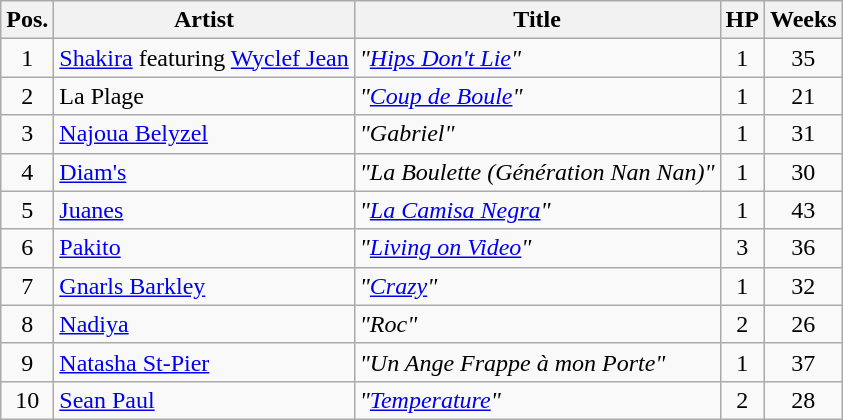<table class="wikitable sortable">
<tr>
<th>Pos.</th>
<th>Artist</th>
<th>Title</th>
<th>HP</th>
<th>Weeks</th>
</tr>
<tr>
<td style="text-align: center;">1</td>
<td><a href='#'>Shakira</a> featuring <a href='#'>Wyclef Jean</a></td>
<td><em>"<a href='#'>Hips Don't Lie</a>"</em></td>
<td style="text-align: center;">1</td>
<td style="text-align: center;">35</td>
</tr>
<tr>
<td style="text-align: center;">2</td>
<td>La Plage</td>
<td><em>"<a href='#'>Coup de Boule</a>"</em></td>
<td style="text-align: center;">1</td>
<td style="text-align: center;">21</td>
</tr>
<tr>
<td style="text-align: center;">3</td>
<td><a href='#'>Najoua Belyzel</a></td>
<td><em>"Gabriel"</em></td>
<td style="text-align: center;">1</td>
<td style="text-align: center;">31</td>
</tr>
<tr>
<td style="text-align: center;">4</td>
<td><a href='#'>Diam's</a></td>
<td><em>"La Boulette (Génération Nan Nan)"</em></td>
<td style="text-align: center;">1</td>
<td style="text-align: center;">30</td>
</tr>
<tr>
<td style="text-align: center;">5</td>
<td><a href='#'>Juanes</a></td>
<td><em>"<a href='#'>La Camisa Negra</a>"</em></td>
<td style="text-align: center;">1</td>
<td style="text-align: center;">43</td>
</tr>
<tr>
<td style="text-align: center;">6</td>
<td><a href='#'>Pakito</a></td>
<td><em>"<a href='#'>Living on Video</a>"</em></td>
<td style="text-align: center;">3</td>
<td style="text-align: center;">36</td>
</tr>
<tr>
<td style="text-align: center;">7</td>
<td><a href='#'>Gnarls Barkley</a></td>
<td><em>"<a href='#'>Crazy</a>"</em></td>
<td style="text-align: center;">1</td>
<td style="text-align: center;">32</td>
</tr>
<tr>
<td style="text-align: center;">8</td>
<td><a href='#'>Nadiya</a></td>
<td><em>"Roc"</em></td>
<td style="text-align: center;">2</td>
<td style="text-align: center;">26</td>
</tr>
<tr>
<td style="text-align: center;">9</td>
<td><a href='#'>Natasha St-Pier</a></td>
<td><em>"Un Ange Frappe à mon Porte"</em></td>
<td style="text-align: center;">1</td>
<td style="text-align: center;">37</td>
</tr>
<tr>
<td style="text-align: center;">10</td>
<td><a href='#'>Sean Paul</a></td>
<td><em>"<a href='#'>Temperature</a>"</em></td>
<td style="text-align: center;">2</td>
<td style="text-align: center;">28</td>
</tr>
</table>
